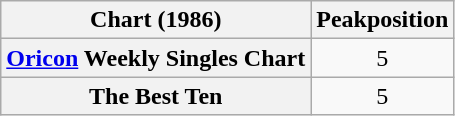<table class="wikitable plainrowheaders" style="text-align:center;">
<tr>
<th>Chart (1986)</th>
<th>Peakposition</th>
</tr>
<tr>
<th scope="row"><a href='#'>Oricon</a> Weekly Singles Chart</th>
<td>5</td>
</tr>
<tr>
<th scope="row">The Best Ten</th>
<td>5</td>
</tr>
</table>
